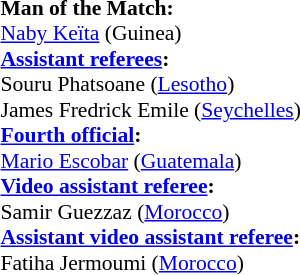<table style="width:100%; font-size:90%;">
<tr>
<td><br><strong>Man of the Match:</strong>
<br><a href='#'>Naby Keïta</a> (Guinea)<br><strong><a href='#'>Assistant referees</a>:</strong>
<br>Souru Phatsoane (<a href='#'>Lesotho</a>)
<br>James Fredrick Emile (<a href='#'>Seychelles</a>)
<br><strong><a href='#'>Fourth official</a>:</strong>
<br><a href='#'>Mario Escobar</a> (<a href='#'>Guatemala</a>)
<br><strong><a href='#'>Video assistant referee</a>:</strong>
<br>Samir Guezzaz (<a href='#'>Morocco</a>)
<br><strong><a href='#'>Assistant video assistant referee</a>:</strong>
<br>Fatiha Jermoumi (<a href='#'>Morocco</a>)</td>
</tr>
</table>
